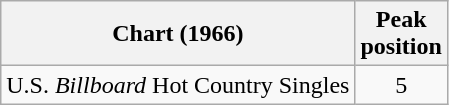<table class="wikitable sortable">
<tr>
<th>Chart (1966)</th>
<th>Peak<br>position</th>
</tr>
<tr>
<td>U.S. <em>Billboard</em> Hot Country Singles</td>
<td align="center">5</td>
</tr>
</table>
